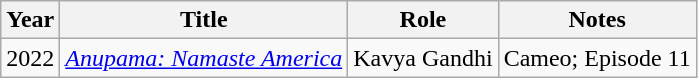<table class="wikitable sortable">
<tr>
<th>Year</th>
<th>Title</th>
<th>Role</th>
<th>Notes</th>
</tr>
<tr>
<td>2022</td>
<td><em><a href='#'>Anupama: Namaste America</a></em></td>
<td>Kavya Gandhi</td>
<td>Cameo; Episode 11</td>
</tr>
</table>
